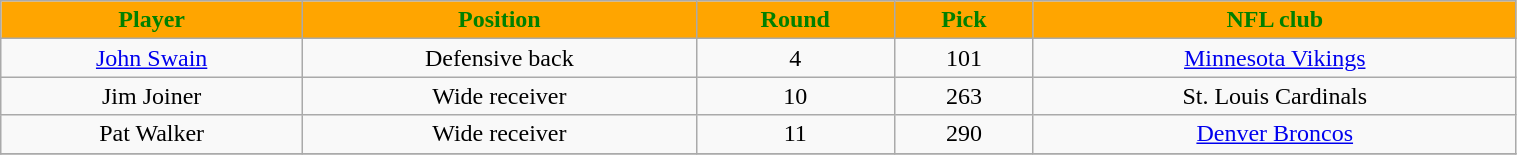<table class="wikitable" width="80%">
<tr align="center"  style="background:orange;color:green;">
<td><strong>Player</strong></td>
<td><strong>Position</strong></td>
<td><strong>Round</strong></td>
<td><strong>Pick</strong></td>
<td><strong>NFL club</strong></td>
</tr>
<tr align="center" bgcolor="">
<td><a href='#'>John Swain</a></td>
<td>Defensive back</td>
<td>4</td>
<td>101</td>
<td><a href='#'>Minnesota Vikings</a></td>
</tr>
<tr align="center" bgcolor="">
<td>Jim Joiner</td>
<td>Wide receiver</td>
<td>10</td>
<td>263</td>
<td>St. Louis Cardinals</td>
</tr>
<tr align="center" bgcolor="">
<td>Pat Walker</td>
<td>Wide receiver</td>
<td>11</td>
<td>290</td>
<td><a href='#'>Denver Broncos</a></td>
</tr>
<tr align="center" bgcolor="">
</tr>
</table>
